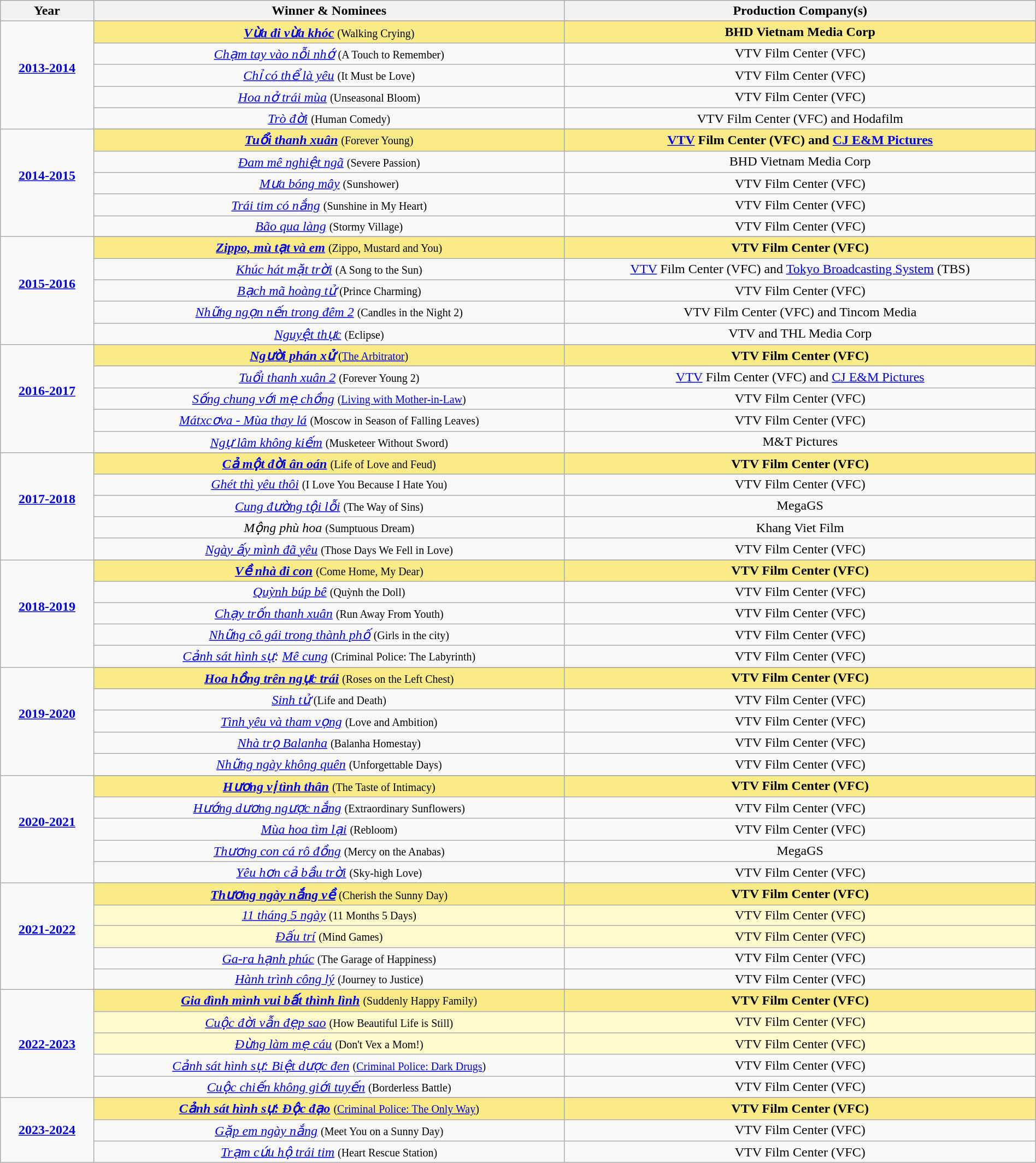<table class="wikitable" style="text-align:center; width:100%;">
<tr>
<th scope="col" style="width:9%;">Year</th>
<th scope="col" style="width:45.5%;">Winner & Nominees</th>
<th scope="col" style="width:45.5%;">Production Company(s)</th>
</tr>
<tr>
<td rowspan=6 style="text-align:center"><strong><a href='#'>2013-2014</a></strong><br><br></td>
</tr>
<tr style="background:#FAEB86">
<td><strong><em><a href='#'>Vừa đi vừa khóc</a></em></strong> <small>(Walking Crying)</small></td>
<td><strong>BHD Vietnam Media Corp</strong></td>
</tr>
<tr>
<td><em><a href='#'>Chạm tay vào nỗi nhớ</a></em> <small>(A Touch to Remember)</small></td>
<td>VTV Film Center (VFC)</td>
</tr>
<tr>
<td><em><a href='#'>Chỉ có thể là yêu</a></em> <small>(It Must be Love)</small></td>
<td>VTV Film Center (VFC)</td>
</tr>
<tr>
<td><em><a href='#'>Hoa nở trái mùa</a></em> <small>(Unseasonal Bloom)</small></td>
<td>VTV Film Center (VFC)</td>
</tr>
<tr>
<td><em><a href='#'>Trò đời</a></em> <small>(Human Comedy)</small></td>
<td>VTV Film Center (VFC) and Hodafilm</td>
</tr>
<tr>
<td rowspan=6 style="text-align:center"><strong><a href='#'>2014-2015</a></strong><br><br></td>
</tr>
<tr style="background:#FAEB86">
<td><strong><em><a href='#'>Tuổi thanh xuân</a></em></strong> <small>(Forever Young)</small></td>
<td><strong><a href='#'>VTV</a> Film Center (VFC) and <a href='#'>CJ E&M Pictures</a></strong></td>
</tr>
<tr>
<td><em><a href='#'>Đam mê nghiệt ngã</a></em> <small>(Severe Passion)</small></td>
<td>BHD Vietnam Media Corp</td>
</tr>
<tr>
<td><em><a href='#'>Mưa bóng mây</a></em> <small>(Sunshower)</small></td>
<td>VTV Film Center (VFC)</td>
</tr>
<tr>
<td><em><a href='#'>Trái tim có nắng</a></em> <small>(Sunshine in My Heart)</small></td>
<td>VTV Film Center (VFC)</td>
</tr>
<tr>
<td><em><a href='#'>Bão qua làng</a></em> <small>(Stormy Village)</small></td>
<td>VTV Film Center (VFC)</td>
</tr>
<tr>
<td rowspan=6 style="text-align:center"><strong><a href='#'>2015-2016</a></strong><br><br></td>
</tr>
<tr style="background:#FAEB86">
<td><strong><em><a href='#'>Zippo, mù tạt và em</a></em></strong> <small>(Zippo, Mustard and You)</small></td>
<td><strong>VTV Film Center (VFC)</strong></td>
</tr>
<tr>
<td><em><a href='#'>Khúc hát mặt trời</a></em> <small>(A Song to the Sun)</small></td>
<td><a href='#'>VTV</a> Film Center (VFC) and <a href='#'>Tokyo Broadcasting System</a> (TBS)</td>
</tr>
<tr>
<td><em><a href='#'>Bạch mã hoàng tử</a></em> <small>(Prince Charming)</small></td>
<td>VTV Film Center (VFC)</td>
</tr>
<tr>
<td><em><a href='#'>Những ngọn nến trong đêm 2</a></em> <small>(Candles in the Night 2)</small></td>
<td>VTV Film Center (VFC) and Tincom Media</td>
</tr>
<tr>
<td><em><a href='#'>Nguyệt thực</a></em> <small>(Eclipse)</small></td>
<td>VTV and THL Media Corp</td>
</tr>
<tr>
<td rowspan=6 style="text-align:center"><strong><a href='#'>2016-2017</a></strong><br><br></td>
</tr>
<tr style="background:#FAEB86">
<td><strong><em><a href='#'>Người phán xử</a></em></strong> <small>(<a href='#'>The Arbitrator</a>)</small></td>
<td><strong>VTV Film Center (VFC)</strong></td>
</tr>
<tr>
<td><em><a href='#'>Tuổi thanh xuân 2</a></em> <small>(Forever Young 2)</small></td>
<td><a href='#'>VTV</a> Film Center (VFC) and <a href='#'>CJ E&M Pictures</a></td>
</tr>
<tr>
<td><em><a href='#'>Sống chung với mẹ chồng</a></em> <small>(<a href='#'>Living with Mother-in-Law</a>)</small></td>
<td>VTV Film Center (VFC)</td>
</tr>
<tr>
<td><em><a href='#'>Mátxcơva - Mùa thay lá</a></em> <small>(Moscow in Season of Falling Leaves)</small></td>
<td>VTV Film Center (VFC)</td>
</tr>
<tr>
<td><em><a href='#'>Ngự lâm không kiếm</a></em> <small>(Musketeer Without Sword)</small></td>
<td>M&T Pictures</td>
</tr>
<tr>
<td rowspan=6 style="text-align:center"><strong><a href='#'>2017-2018</a></strong><br><br></td>
</tr>
<tr style="background:#FAEB86">
<td><strong><em><a href='#'>Cả một đời ân oán</a></em></strong> <small>(Life of Love and Feud)</small></td>
<td><strong>VTV Film Center (VFC)</strong></td>
</tr>
<tr>
<td><em><a href='#'>Ghét thì yêu thôi</a></em> <small>(I Love You Because I Hate You)</small></td>
<td>VTV Film Center (VFC)</td>
</tr>
<tr>
<td><em><a href='#'>Cung đường tội lỗi</a></em> <small>(The Way of Sins)</small></td>
<td>MegaGS</td>
</tr>
<tr>
<td><em>Mộng phù hoa</em> <small>(Sumptuous Dream)</small></td>
<td>Khang Viet Film</td>
</tr>
<tr>
<td><em><a href='#'>Ngày ấy mình đã yêu</a></em> <small>(Those Days We Fell in Love)</small></td>
<td>VTV Film Center (VFC)</td>
</tr>
<tr>
<td rowspan=6 style="text-align:center"><strong><a href='#'>2018-2019</a></strong><br><br></td>
</tr>
<tr style="background:#FAEB86">
<td><strong><em><a href='#'>Về nhà đi con</a></em></strong> <small>(Come Home, My Dear)</small></td>
<td><strong>VTV Film Center (VFC)</strong></td>
</tr>
<tr>
<td><em><a href='#'>Quỳnh búp bê</a></em> <small>(Quỳnh the Doll)</small></td>
<td>VTV Film Center (VFC)</td>
</tr>
<tr>
<td><em><a href='#'>Chạy trốn thanh xuân</a></em> <small>(Run Away From Youth)</small></td>
<td>VTV Film Center (VFC)</td>
</tr>
<tr>
<td><em><a href='#'>Những cô gái trong thành phố</a></em> <small>(Girls in the city)</small></td>
<td>VTV Film Center (VFC)</td>
</tr>
<tr>
<td><em><a href='#'>Cảnh sát hình sự</a>: <a href='#'>Mê cung</a></em> <small>(Criminal Police: The Labyrinth)</small></td>
<td>VTV Film Center (VFC)</td>
</tr>
<tr>
<td rowspan=6 style="text-align:center"><strong><a href='#'>2019-2020</a></strong><br><br></td>
</tr>
<tr style="background:#FAEB86">
<td><strong><em><a href='#'>Hoa hồng trên ngực trái</a></em></strong> <small>(Roses on the Left Chest)</small></td>
<td><strong>VTV Film Center (VFC)</strong></td>
</tr>
<tr>
<td><em><a href='#'>Sinh tử</a></em> <small>(Life and Death)</small></td>
<td>VTV Film Center (VFC)</td>
</tr>
<tr>
<td><em><a href='#'>Tình yêu và tham vọng</a></em> <small>(Love and Ambition)</small></td>
<td>VTV Film Center (VFC)</td>
</tr>
<tr>
<td><em><a href='#'>Nhà trọ Balanha</a></em> <small>(Balanha Homestay)</small></td>
<td>VTV Film Center (VFC)</td>
</tr>
<tr>
<td><em><a href='#'>Những ngày không quên</a></em> <small>(Unforgettable Days)</small></td>
<td>VTV Film Center (VFC)</td>
</tr>
<tr>
<td rowspan=6 style="text-align:center"><strong><a href='#'>2020-2021</a></strong><br><br></td>
</tr>
<tr style="background:#FAEB86">
<td><strong><em><a href='#'>Hương vị tình thân</a></em></strong> <small>(The Taste of Intimacy)</small></td>
<td><strong>VTV Film Center (VFC)</strong></td>
</tr>
<tr>
<td><em><a href='#'>Hướng dương ngược nắng</a></em> <small>(Extraordinary Sunflowers)</small></td>
<td>VTV Film Center (VFC)</td>
</tr>
<tr>
<td><em><a href='#'>Mùa hoa tìm lại</a></em> <small>(Rebloom)</small></td>
<td>VTV Film Center (VFC)</td>
</tr>
<tr>
<td><em><a href='#'>Thương con cá rô đồng</a></em> <small>(Mercy on the Anabas)</small></td>
<td>MegaGS</td>
</tr>
<tr>
<td><em><a href='#'>Yêu hơn cả bầu trời</a></em> <small>(Sky-high Love)</small></td>
<td>VTV Film Center (VFC)</td>
</tr>
<tr>
<td rowspan=6 style="text-align:center"><strong><a href='#'>2021-2022</a></strong><br><br></td>
</tr>
<tr style="background:#FAEB86">
<td><strong><em><a href='#'>Thương ngày nắng về</a></em></strong> <small>(Cherish the Sunny Day)</small></td>
<td><strong>VTV Film Center (VFC)</strong></td>
</tr>
<tr style="background:#FFFACD">
<td><em><a href='#'>11 tháng 5 ngày</a></em> <small>(11 Months 5 Days)</small></td>
<td>VTV Film Center (VFC)</td>
</tr>
<tr style="background:#FFFACD">
<td><em><a href='#'>Đấu trí</a></em> <small>(Mind Games)</small></td>
<td>VTV Film Center (VFC)</td>
</tr>
<tr>
<td><em><a href='#'>Ga-ra hạnh phúc</a></em> <small>(The Garage of Happiness)</small></td>
<td>VTV Film Center (VFC)</td>
</tr>
<tr>
<td><em><a href='#'>Hành trình công lý</a></em> <small>(Journey to Justice)</small></td>
<td>VTV Film Center (VFC)</td>
</tr>
<tr>
<td rowspan=6 style="text-align:center"><strong><a href='#'>2022-2023</a></strong><br></td>
</tr>
<tr style="background:#FAEB86">
<td><strong><em><a href='#'>Gia đình mình vui bất thình lình</a></em></strong> <small>(Suddenly Happy Family)</small></td>
<td><strong>VTV Film Center (VFC)</strong></td>
</tr>
<tr style="background:#FFFACD">
<td><em><a href='#'>Cuộc đời vẫn đẹp sao</a></em> <small>(How Beautiful Life is Still)</small></td>
<td>VTV Film Center (VFC)</td>
</tr>
<tr style="background:#FFFACD">
<td><em><a href='#'>Đừng làm mẹ cáu</a></em> <small>(Don't Vex a Mom!)</small></td>
<td>VTV Film Center (VFC)</td>
</tr>
<tr>
<td><em><a href='#'>Cảnh sát hình sự: Biệt dược đen</a></em> <small>(<a href='#'>Criminal Police: Dark Drugs</a>)</small></td>
<td>VTV Film Center (VFC)</td>
</tr>
<tr>
<td><em><a href='#'>Cuộc chiến không giới tuyến</a></em> <small>(Borderless Battle)</small></td>
<td>VTV Film Center (VFC)</td>
</tr>
<tr>
<td rowspan=4 style="text-align:center"><strong><a href='#'>2023-2024</a></strong><br></td>
</tr>
<tr style="background:#FAEB86">
<td><strong><em><a href='#'>Cảnh sát hình sự: Độc đạo</a></em></strong> <small>(<a href='#'>Criminal Police: The Only Way</a>)</small></td>
<td><strong>VTV Film Center (VFC)</strong></td>
</tr>
<tr>
<td><em><a href='#'>Gặp em ngày nắng</a></em> <small>(Meet You on a Sunny Day)</small></td>
<td>VTV Film Center (VFC)</td>
</tr>
<tr>
<td><em><a href='#'>Trạm cứu hộ trái tim</a></em> <small>(Heart Rescue Station)</small></td>
<td>VTV Film Center (VFC)</td>
</tr>
</table>
